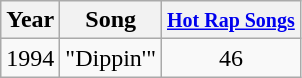<table class="wikitable">
<tr>
<th>Year</th>
<th>Song</th>
<th><small><a href='#'>Hot Rap Songs</a></small></th>
</tr>
<tr>
<td>1994</td>
<td>"Dippin'"</td>
<td align=center>46</td>
</tr>
</table>
